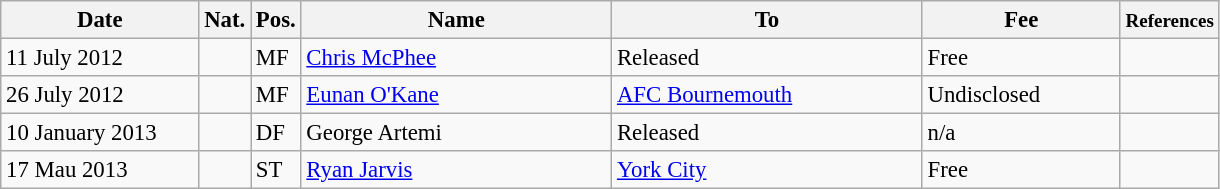<table class="wikitable" style="font-size: 95%; text-align: left;">
<tr>
<th width=125>Date</th>
<th>Nat.</th>
<th>Pos.</th>
<th width=200>Name</th>
<th width=200>To</th>
<th width=125>Fee</th>
<th><small>References</small></th>
</tr>
<tr>
<td>11 July 2012</td>
<td></td>
<td>MF</td>
<td><a href='#'>Chris McPhee</a></td>
<td>Released</td>
<td>Free</td>
<td align="center"></td>
</tr>
<tr>
<td>26 July 2012</td>
<td></td>
<td>MF</td>
<td><a href='#'>Eunan O'Kane</a></td>
<td><a href='#'>AFC Bournemouth</a></td>
<td>Undisclosed</td>
<td align="center"></td>
</tr>
<tr>
<td>10 January 2013</td>
<td></td>
<td>DF</td>
<td>George Artemi</td>
<td>Released</td>
<td>n/a</td>
<td align="center"></td>
</tr>
<tr>
<td>17 Mau 2013</td>
<td></td>
<td>ST</td>
<td><a href='#'>Ryan Jarvis</a></td>
<td><a href='#'>York City</a></td>
<td>Free</td>
<td align="center"></td>
</tr>
</table>
